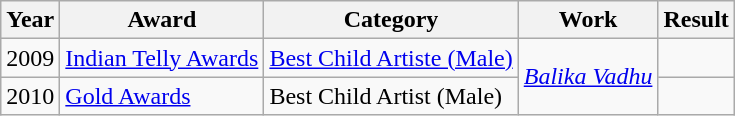<table class="wikitable">
<tr>
<th>Year</th>
<th>Award</th>
<th>Category</th>
<th>Work</th>
<th>Result</th>
</tr>
<tr>
<td>2009</td>
<td><a href='#'>Indian Telly Awards</a></td>
<td><a href='#'>Best Child Artiste (Male)</a></td>
<td rowspan=2><em><a href='#'>Balika Vadhu</a></em></td>
<td></td>
</tr>
<tr>
<td>2010</td>
<td><a href='#'>Gold Awards</a></td>
<td>Best Child Artist (Male)</td>
<td></td>
</tr>
</table>
